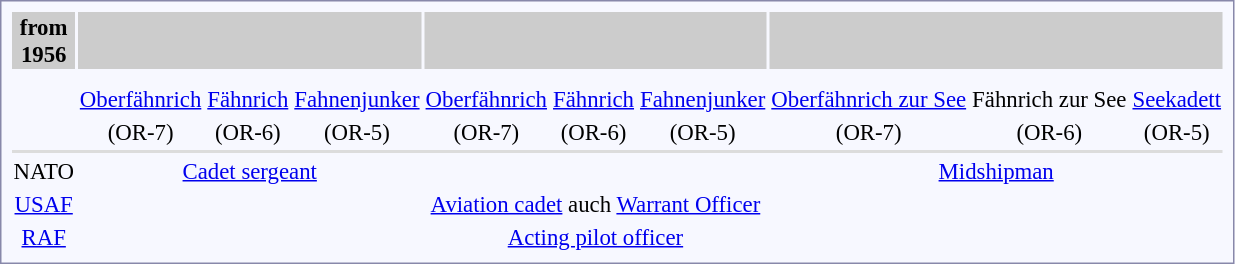<table style="border:1px solid #8888aa; background-color:#f7f8ff; padding:5px; font-size:95%; margin: 0px 12px 12px 0px;">
<tr bgcolor="#CCCCCC">
<th>from<br>1956</th>
<th colspan=3></th>
<th colspan=3></th>
<th colspan=4></th>
</tr>
<tr align="center">
<td rowspan=2></td>
<td></td>
<td></td>
<td></td>
<td></td>
<td></td>
<td></td>
<td> </td>
<td> </td>
<td> </td>
</tr>
<tr align="center">
<td></td>
<td></td>
<td></td>
<td></td>
<td></td>
<td></td>
<td></td>
<td></td>
<td></td>
</tr>
<tr align="center">
<td></td>
<td><a href='#'>Oberfähnrich</a><br></td>
<td><a href='#'>Fähnrich</a><br></td>
<td><a href='#'>Fahnenjunker</a><br></td>
<td><a href='#'>Oberfähnrich</a><br></td>
<td><a href='#'>Fähnrich</a><br></td>
<td><a href='#'>Fahnenjunker</a><br></td>
<td><a href='#'>Oberfähnrich zur See</a><br></td>
<td>Fähnrich zur See<br></td>
<td><a href='#'>Seekadett</a><br></td>
</tr>
<tr align="center">
<td><a href='#'></a></td>
<td>(OR-7)</td>
<td>(OR-6)</td>
<td>(OR-5)</td>
<td>(OR-7)</td>
<td>(OR-6)</td>
<td>(OR-5)</td>
<td>(OR-7)</td>
<td>(OR-6)</td>
<td colspan=2>(OR-5)</td>
</tr>
<tr>
<td colspan=12 bgcolor="DCDCDC"></td>
</tr>
<tr align="center">
<td>NATO</td>
<td colspan=3><a href='#'>Cadet sergeant</a></td>
<td colspan=3></td>
<td colspan=3><a href='#'>Midshipman</a></td>
</tr>
<tr align="center">
<td><a href='#'>USAF</a></td>
<td colspan=3></td>
<td colspan=3><a href='#'>Aviation cadet</a> auch <a href='#'>Warrant Officer</a></td>
<td colspan=3></td>
</tr>
<tr align="center">
<td><a href='#'>RAF</a></td>
<td colspan=3></td>
<td align="center" colspan=3><a href='#'>Acting pilot officer</a></td>
</tr>
</table>
